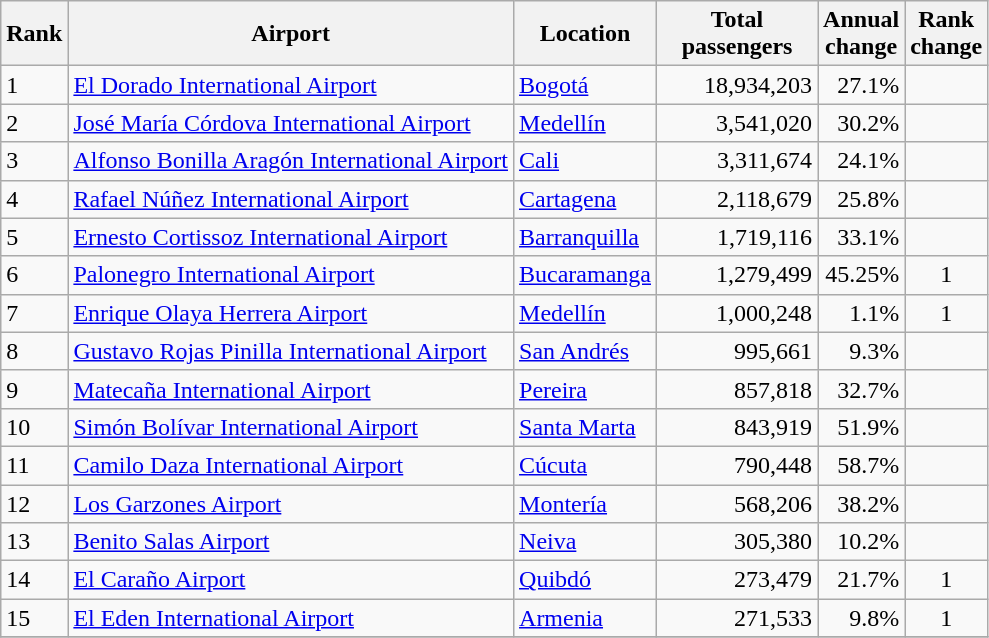<table class="wikitable">
<tr>
<th>Rank</th>
<th>Airport</th>
<th>Location</th>
<th style="width:100px">Total<br>passengers</th>
<th>Annual<br>change</th>
<th>Rank<br>change</th>
</tr>
<tr>
<td>1</td>
<td><a href='#'>El Dorado International Airport</a></td>
<td><a href='#'>Bogotá</a></td>
<td align="right">18,934,203</td>
<td align="right">27.1%</td>
<td align="center"></td>
</tr>
<tr>
<td>2</td>
<td><a href='#'>José María Córdova International Airport</a></td>
<td><a href='#'>Medellín</a></td>
<td align="right">3,541,020</td>
<td align="right">30.2%</td>
<td align="center"></td>
</tr>
<tr>
<td>3</td>
<td><a href='#'>Alfonso Bonilla Aragón International Airport</a></td>
<td><a href='#'>Cali</a></td>
<td align="right">3,311,674</td>
<td align="right">24.1%</td>
<td align="center"></td>
</tr>
<tr>
<td>4</td>
<td><a href='#'>Rafael Núñez International Airport</a></td>
<td><a href='#'>Cartagena</a></td>
<td align="right">2,118,679</td>
<td align="right">25.8%</td>
<td align="center"></td>
</tr>
<tr>
<td>5</td>
<td><a href='#'>Ernesto Cortissoz International Airport</a></td>
<td><a href='#'>Barranquilla</a></td>
<td align="right">1,719,116</td>
<td align="right">33.1%</td>
<td align="center"></td>
</tr>
<tr>
<td>6</td>
<td><a href='#'>Palonegro International Airport</a></td>
<td><a href='#'>Bucaramanga</a></td>
<td align="right">1,279,499</td>
<td align="right">45.25%</td>
<td align="center">1</td>
</tr>
<tr>
<td>7</td>
<td><a href='#'>Enrique Olaya Herrera Airport</a></td>
<td><a href='#'>Medellín</a></td>
<td align="right">1,000,248</td>
<td align="right">1.1%</td>
<td align="center">1</td>
</tr>
<tr>
<td>8</td>
<td><a href='#'>Gustavo Rojas Pinilla International Airport</a></td>
<td><a href='#'>San Andrés</a></td>
<td align="right">995,661</td>
<td align="right">9.3%</td>
<td align="center"></td>
</tr>
<tr>
<td>9</td>
<td><a href='#'>Matecaña International Airport</a></td>
<td><a href='#'>Pereira</a></td>
<td align="right">857,818</td>
<td align="right">32.7%</td>
<td align="center"></td>
</tr>
<tr>
<td>10</td>
<td><a href='#'>Simón Bolívar International Airport</a></td>
<td><a href='#'>Santa Marta</a></td>
<td align="right">843,919</td>
<td align="right">51.9%</td>
<td align="center"></td>
</tr>
<tr>
<td>11</td>
<td><a href='#'>Camilo Daza International Airport</a></td>
<td><a href='#'>Cúcuta</a></td>
<td align="right">790,448</td>
<td align="right">58.7%</td>
<td align="center"></td>
</tr>
<tr>
<td>12</td>
<td><a href='#'>Los Garzones Airport</a></td>
<td><a href='#'>Montería</a></td>
<td align="right">568,206</td>
<td align="right">38.2%</td>
<td align="center"></td>
</tr>
<tr>
<td>13</td>
<td><a href='#'>Benito Salas Airport</a></td>
<td><a href='#'>Neiva</a></td>
<td align="right">305,380</td>
<td align="right">10.2%</td>
<td align="center"></td>
</tr>
<tr>
<td>14</td>
<td><a href='#'>El Caraño Airport</a></td>
<td><a href='#'>Quibdó</a></td>
<td align="right">273,479</td>
<td align="right">21.7%</td>
<td align="center">1</td>
</tr>
<tr>
<td>15</td>
<td><a href='#'>El Eden International Airport</a></td>
<td><a href='#'>Armenia</a></td>
<td align="right">271,533</td>
<td align="right">9.8%</td>
<td align="center">1</td>
</tr>
<tr>
</tr>
</table>
